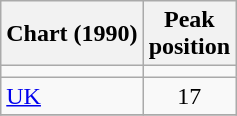<table class="wikitable">
<tr>
<th>Chart (1990)</th>
<th>Peak<br>position</th>
</tr>
<tr>
<td></td>
</tr>
<tr>
<td><a href='#'>UK</a></td>
<td style="text-align:center;">17</td>
</tr>
<tr>
</tr>
</table>
